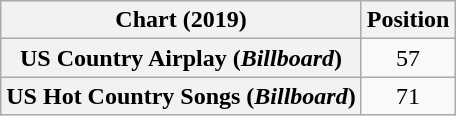<table class="wikitable sortable plainrowheaders" style="text-align:center">
<tr>
<th>Chart (2019)</th>
<th>Position</th>
</tr>
<tr>
<th scope="row">US Country Airplay (<em>Billboard</em>)</th>
<td>57</td>
</tr>
<tr>
<th scope="row">US Hot Country Songs (<em>Billboard</em>)</th>
<td>71</td>
</tr>
</table>
